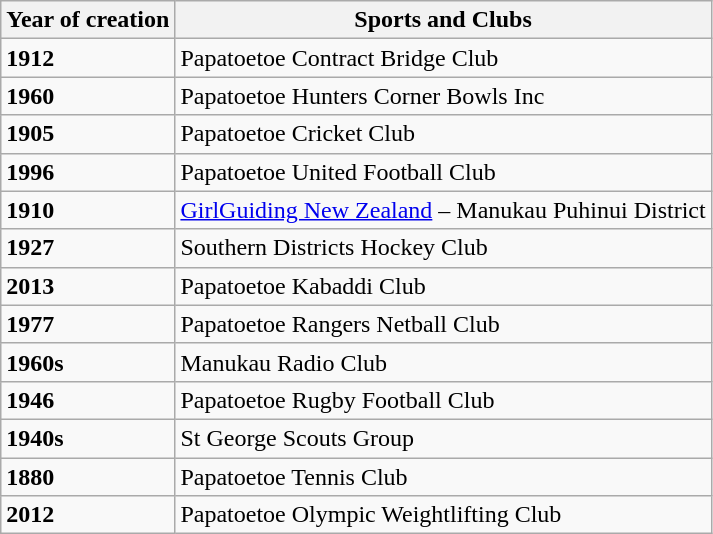<table class="wikitable sortable">
<tr>
<th>Year of creation</th>
<th>Sports and Clubs</th>
</tr>
<tr>
<td><strong>1912</strong></td>
<td>Papatoetoe Contract Bridge Club</td>
</tr>
<tr>
<td><strong>1960</strong></td>
<td>Papatoetoe Hunters Corner Bowls Inc</td>
</tr>
<tr>
<td><strong>1905</strong></td>
<td>Papatoetoe Cricket Club</td>
</tr>
<tr>
<td><strong>1996</strong></td>
<td>Papatoetoe United Football Club</td>
</tr>
<tr>
<td><strong>1910</strong></td>
<td><a href='#'>GirlGuiding New Zealand</a> – Manukau Puhinui District</td>
</tr>
<tr>
<td><strong>1927</strong></td>
<td>Southern Districts Hockey Club</td>
</tr>
<tr>
<td><strong>2013</strong></td>
<td>Papatoetoe Kabaddi Club</td>
</tr>
<tr>
<td><strong>1977</strong></td>
<td>Papatoetoe Rangers Netball Club</td>
</tr>
<tr>
<td><strong>1960s</strong></td>
<td>Manukau Radio Club</td>
</tr>
<tr>
<td><strong>1946</strong></td>
<td>Papatoetoe Rugby Football Club</td>
</tr>
<tr>
<td><strong>1940s</strong></td>
<td>St George Scouts Group</td>
</tr>
<tr>
<td><strong>1880</strong></td>
<td>Papatoetoe Tennis Club</td>
</tr>
<tr>
<td><strong>2012</strong></td>
<td>Papatoetoe Olympic Weightlifting Club</td>
</tr>
</table>
